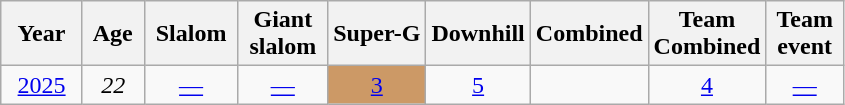<table class=wikitable style="text-align:center">
<tr>
<th>  Year  </th>
<th> Age </th>
<th> Slalom </th>
<th>Giant<br> slalom </th>
<th>Super-G</th>
<th>Downhill</th>
<th>Combined</th>
<th>Team<br>Combined</th>
<th>Team<br> event </th>
</tr>
<tr>
<td><a href='#'>2025</a></td>
<td><em>22</em></td>
<td><a href='#'>—</a></td>
<td><a href='#'>—</a></td>
<td style="background:#cc9966;"><a href='#'>3</a></td>
<td><a href='#'>5</a></td>
<td></td>
<td><a href='#'>4</a></td>
<td><a href='#'>—</a></td>
</tr>
</table>
